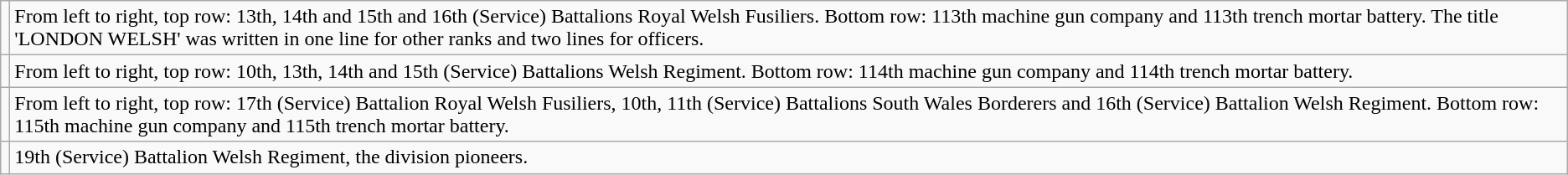<table class="wikitable">
<tr>
<td></td>
<td>From left to right, top row: 13th, 14th and 15th and 16th (Service) Battalions Royal Welsh Fusiliers. Bottom row: 113th machine gun company and 113th trench mortar battery. The title 'LONDON WELSH' was written in one line for other ranks and two lines for officers.</td>
</tr>
<tr>
<td></td>
<td>From left to right, top row: 10th, 13th, 14th and 15th (Service) Battalions Welsh Regiment. Bottom row: 114th machine gun company and 114th trench mortar battery.</td>
</tr>
<tr>
<td></td>
<td>From left to right, top row: 17th (Service) Battalion Royal Welsh Fusiliers, 10th, 11th (Service) Battalions South Wales Borderers and 16th (Service) Battalion Welsh Regiment. Bottom row: 115th machine gun company and 115th trench mortar battery.</td>
</tr>
<tr>
<td></td>
<td>19th (Service) Battalion Welsh Regiment, the division pioneers.</td>
</tr>
</table>
